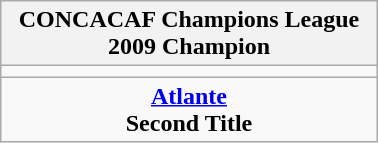<table class="wikitable" style="text-align: center; margin: 0 auto; width: 20%">
<tr>
<th>CONCACAF Champions League<br>2009 Champion</th>
</tr>
<tr>
<td></td>
</tr>
<tr>
<td><strong><a href='#'>Atlante</a></strong><br><strong>Second Title</strong></td>
</tr>
</table>
